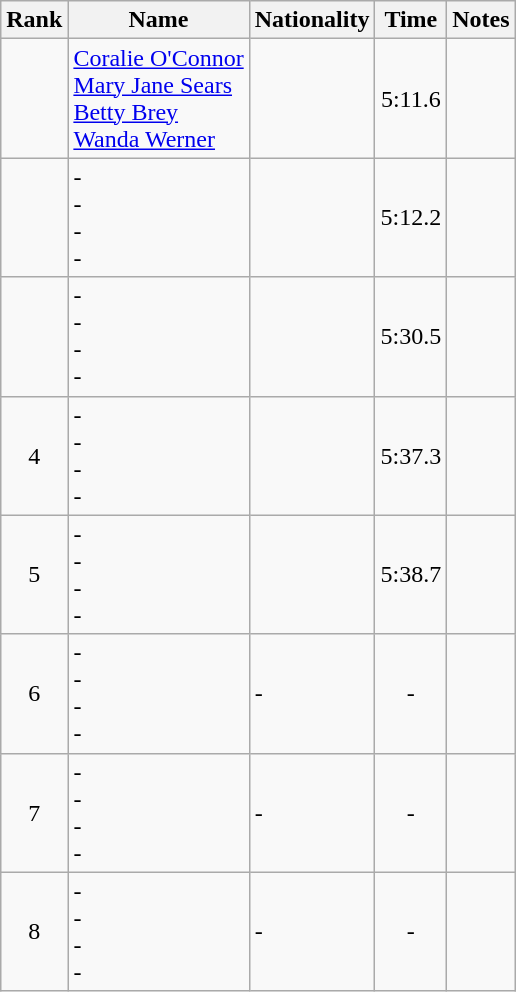<table class="wikitable sortable" style="text-align:center">
<tr>
<th>Rank</th>
<th>Name</th>
<th>Nationality</th>
<th>Time</th>
<th>Notes</th>
</tr>
<tr>
<td></td>
<td align=left><a href='#'>Coralie O'Connor</a> <br> <a href='#'>Mary Jane Sears</a> <br> <a href='#'>Betty Brey</a> <br> <a href='#'>Wanda Werner</a></td>
<td align=left></td>
<td>5:11.6</td>
<td></td>
</tr>
<tr>
<td></td>
<td align=left>- <br> - <br> - <br> -</td>
<td align=left></td>
<td>5:12.2</td>
<td></td>
</tr>
<tr>
<td></td>
<td align=left>- <br> - <br> - <br> -</td>
<td align=left></td>
<td>5:30.5</td>
<td></td>
</tr>
<tr>
<td>4</td>
<td align=left>- <br> - <br> - <br> -</td>
<td align=left></td>
<td>5:37.3</td>
<td></td>
</tr>
<tr>
<td>5</td>
<td align=left>- <br> - <br> - <br> -</td>
<td align=left></td>
<td>5:38.7</td>
<td></td>
</tr>
<tr>
<td>6</td>
<td align=left>- <br> - <br> - <br> -</td>
<td align=left>-</td>
<td>-</td>
<td></td>
</tr>
<tr>
<td>7</td>
<td align=left>- <br> - <br> - <br> -</td>
<td align=left>-</td>
<td>-</td>
<td></td>
</tr>
<tr>
<td>8</td>
<td align=left>- <br> - <br> - <br> -</td>
<td align=left>-</td>
<td>-</td>
<td></td>
</tr>
</table>
